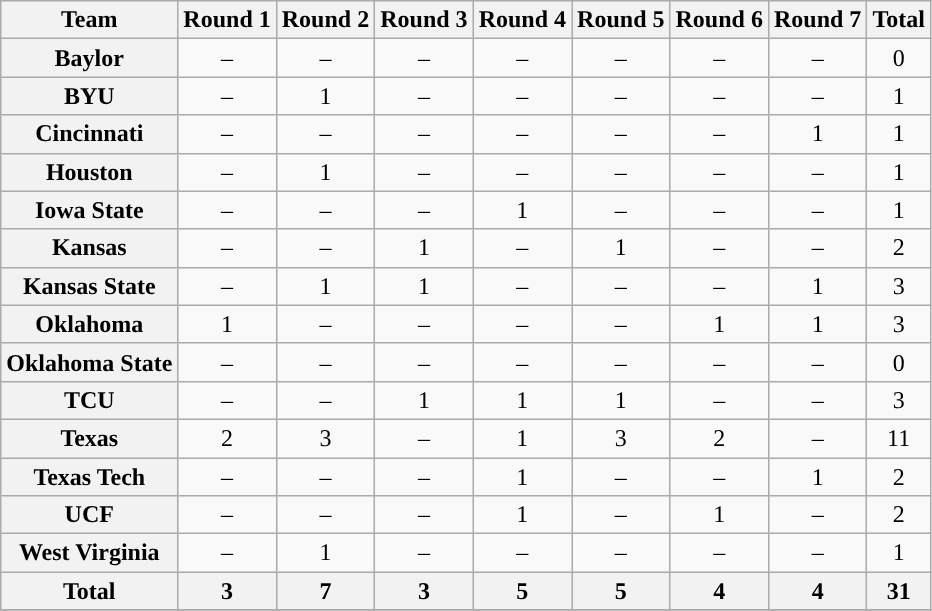<table class="wikitable sortable" style="text-align: center;">
<tr>
<th>Team</th>
<th>Round 1</th>
<th>Round 2</th>
<th>Round 3</th>
<th>Round 4</th>
<th>Round 5</th>
<th>Round 6</th>
<th>Round 7</th>
<th>Total</th>
</tr>
<tr>
<th>Baylor</th>
<td>–</td>
<td>–</td>
<td>–</td>
<td>–</td>
<td>–</td>
<td>–</td>
<td>–</td>
<td>0</td>
</tr>
<tr>
<th>BYU</th>
<td>–</td>
<td>1</td>
<td>–</td>
<td>–</td>
<td>–</td>
<td>–</td>
<td>–</td>
<td>1</td>
</tr>
<tr>
<th>Cincinnati</th>
<td>–</td>
<td>–</td>
<td>–</td>
<td>–</td>
<td>–</td>
<td>–</td>
<td>1</td>
<td>1</td>
</tr>
<tr>
<th>Houston</th>
<td>–</td>
<td>1</td>
<td>–</td>
<td>–</td>
<td>–</td>
<td>–</td>
<td>–</td>
<td>1</td>
</tr>
<tr>
<th>Iowa State</th>
<td>–</td>
<td>–</td>
<td>–</td>
<td>1</td>
<td>–</td>
<td>–</td>
<td>–</td>
<td>1</td>
</tr>
<tr>
<th>Kansas</th>
<td>–</td>
<td>–</td>
<td>1</td>
<td>–</td>
<td>1</td>
<td>–</td>
<td>–</td>
<td>2</td>
</tr>
<tr>
<th>Kansas State</th>
<td>–</td>
<td>1</td>
<td>1</td>
<td>–</td>
<td>–</td>
<td>–</td>
<td>1</td>
<td>3</td>
</tr>
<tr>
<th>Oklahoma</th>
<td>1</td>
<td>–</td>
<td>–</td>
<td>–</td>
<td>–</td>
<td>1</td>
<td>1</td>
<td>3</td>
</tr>
<tr>
<th>Oklahoma State</th>
<td>–</td>
<td>–</td>
<td>–</td>
<td>–</td>
<td>–</td>
<td>–</td>
<td>–</td>
<td>0</td>
</tr>
<tr>
<th>TCU</th>
<td>–</td>
<td>–</td>
<td>1</td>
<td>1</td>
<td>1</td>
<td>–</td>
<td>–</td>
<td>3</td>
</tr>
<tr>
<th>Texas</th>
<td>2</td>
<td>3</td>
<td>–</td>
<td>1</td>
<td>3</td>
<td>2</td>
<td>–</td>
<td>11</td>
</tr>
<tr>
<th>Texas Tech</th>
<td>–</td>
<td>–</td>
<td>–</td>
<td>1</td>
<td>–</td>
<td>–</td>
<td>1</td>
<td>2</td>
</tr>
<tr>
<th>UCF</th>
<td>–</td>
<td>–</td>
<td>–</td>
<td>1</td>
<td>–</td>
<td>1</td>
<td>–</td>
<td>2</td>
</tr>
<tr>
<th>West Virginia</th>
<td>–</td>
<td>1</td>
<td>–</td>
<td>–</td>
<td>–</td>
<td>–</td>
<td>–</td>
<td>1</td>
</tr>
<tr>
<th>Total</th>
<th>3</th>
<th>7</th>
<th>3</th>
<th>5</th>
<th>5</th>
<th>4</th>
<th>4</th>
<th>31</th>
</tr>
<tr>
</tr>
</table>
